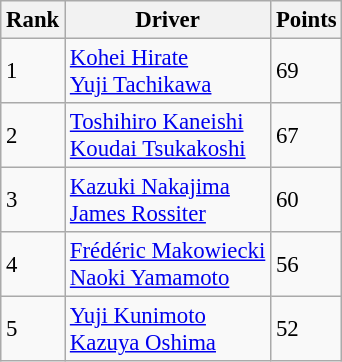<table class="wikitable" style="font-size: 95%;">
<tr>
<th>Rank</th>
<th>Driver</th>
<th>Points</th>
</tr>
<tr>
<td>1</td>
<td> <a href='#'>Kohei Hirate</a><br> <a href='#'>Yuji Tachikawa</a></td>
<td>69</td>
</tr>
<tr>
<td>2</td>
<td> <a href='#'>Toshihiro Kaneishi</a><br> <a href='#'>Koudai Tsukakoshi</a></td>
<td>67</td>
</tr>
<tr>
<td>3</td>
<td> <a href='#'>Kazuki Nakajima</a><br> <a href='#'>James Rossiter</a></td>
<td>60</td>
</tr>
<tr>
<td>4</td>
<td> <a href='#'>Frédéric Makowiecki</a><br> <a href='#'>Naoki Yamamoto</a></td>
<td>56</td>
</tr>
<tr>
<td>5</td>
<td> <a href='#'>Yuji Kunimoto</a><br> <a href='#'>Kazuya Oshima</a></td>
<td>52</td>
</tr>
</table>
